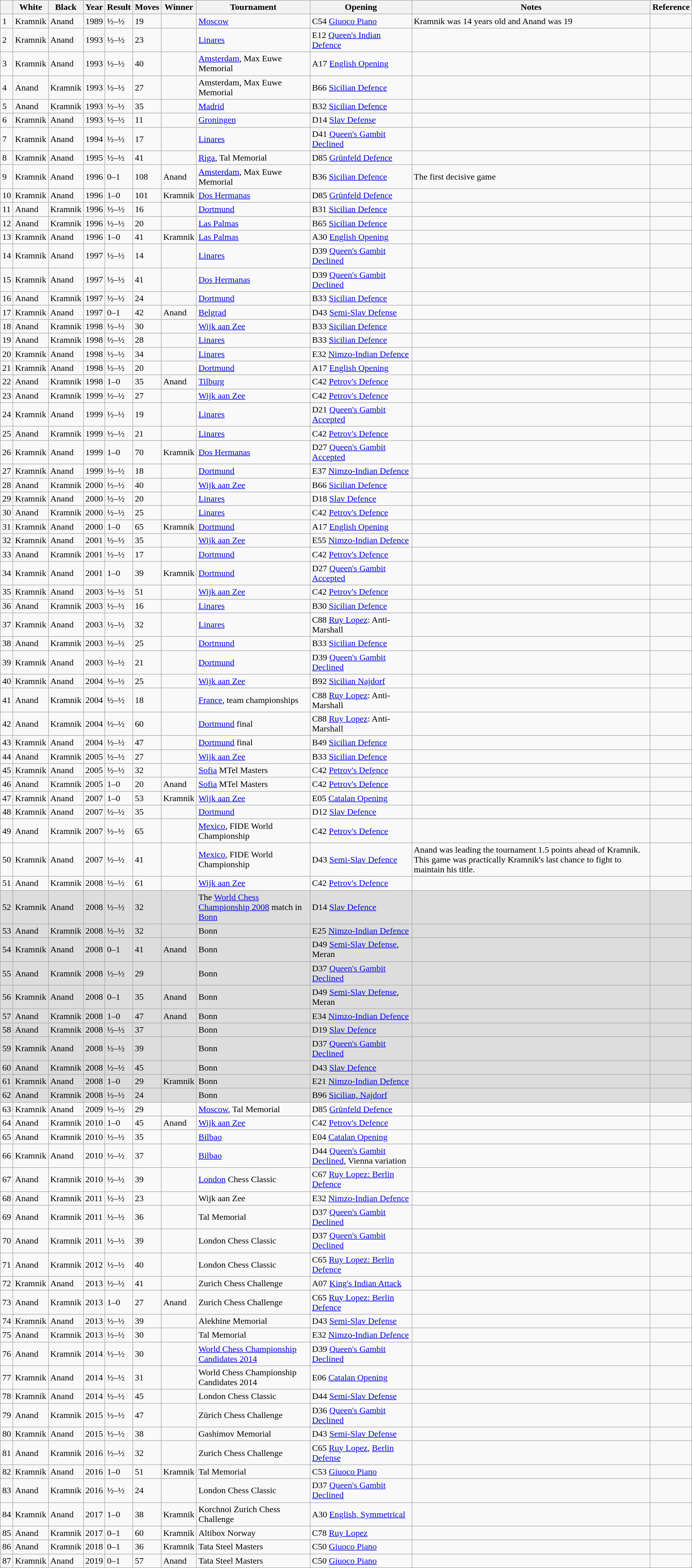<table class="wikitable sortable" style="margin: 0.5em 0 0 0;">
<tr>
<th></th>
<th>White</th>
<th>Black</th>
<th>Year</th>
<th>Result</th>
<th>Moves</th>
<th>Winner</th>
<th>Tournament</th>
<th>Opening</th>
<th class="unsortable">Notes</th>
<th class="unsortable">Reference</th>
</tr>
<tr>
<td>1</td>
<td>Kramnik</td>
<td>Anand</td>
<td>1989</td>
<td>½–½</td>
<td>19</td>
<td></td>
<td><a href='#'>Moscow</a></td>
<td>C54 <a href='#'>Giuoco Piano</a></td>
<td>Kramnik was 14 years old and Anand was 19</td>
<td></td>
</tr>
<tr>
<td>2</td>
<td>Kramnik</td>
<td>Anand</td>
<td>1993</td>
<td>½–½</td>
<td>23</td>
<td></td>
<td><a href='#'>Linares</a></td>
<td>E12 <a href='#'>Queen's Indian Defence</a></td>
<td></td>
<td></td>
</tr>
<tr>
<td>3</td>
<td>Kramnik</td>
<td>Anand</td>
<td>1993</td>
<td>½–½</td>
<td>40</td>
<td></td>
<td><a href='#'>Amsterdam</a>, Max Euwe Memorial</td>
<td>A17 <a href='#'>English Opening</a></td>
<td></td>
<td></td>
</tr>
<tr>
<td>4</td>
<td>Anand</td>
<td>Kramnik</td>
<td>1993</td>
<td>½–½</td>
<td>27</td>
<td></td>
<td>Amsterdam, Max Euwe Memorial</td>
<td>B66 <a href='#'>Sicilian Defence</a></td>
<td></td>
<td></td>
</tr>
<tr>
<td>5</td>
<td>Anand</td>
<td>Kramnik</td>
<td>1993</td>
<td>½–½</td>
<td>35</td>
<td></td>
<td><a href='#'>Madrid</a></td>
<td>B32 <a href='#'>Sicilian Defence</a></td>
<td></td>
<td></td>
</tr>
<tr>
<td>6</td>
<td>Kramnik</td>
<td>Anand</td>
<td>1993</td>
<td>½–½</td>
<td>11</td>
<td></td>
<td><a href='#'>Groningen</a></td>
<td>D14 <a href='#'>Slav Defense</a></td>
<td></td>
<td></td>
</tr>
<tr>
<td>7</td>
<td>Kramnik</td>
<td>Anand</td>
<td>1994</td>
<td>½–½</td>
<td>17</td>
<td></td>
<td><a href='#'>Linares</a></td>
<td>D41 <a href='#'>Queen's Gambit Declined</a></td>
<td></td>
<td></td>
</tr>
<tr>
<td>8</td>
<td>Kramnik</td>
<td>Anand</td>
<td>1995</td>
<td>½–½</td>
<td>41</td>
<td></td>
<td><a href='#'>Riga</a>, Tal Memorial</td>
<td>D85 <a href='#'>Grünfeld Defence</a></td>
<td></td>
<td></td>
</tr>
<tr>
<td>9</td>
<td>Kramnik</td>
<td>Anand</td>
<td>1996</td>
<td>0–1</td>
<td>108</td>
<td>Anand</td>
<td><a href='#'>Amsterdam</a>, Max Euwe Memorial</td>
<td>B36 <a href='#'>Sicilian Defence</a></td>
<td>The first decisive game</td>
<td></td>
</tr>
<tr>
<td>10</td>
<td>Kramnik</td>
<td>Anand</td>
<td>1996</td>
<td>1–0</td>
<td>101</td>
<td>Kramnik</td>
<td><a href='#'>Dos Hermanas</a></td>
<td>D85 <a href='#'>Grünfeld Defence</a></td>
<td></td>
<td></td>
</tr>
<tr>
<td>11</td>
<td>Anand</td>
<td>Kramnik</td>
<td>1996</td>
<td>½–½</td>
<td>16</td>
<td></td>
<td><a href='#'>Dortmund</a></td>
<td>B31 <a href='#'>Sicilian Defence</a></td>
<td></td>
<td></td>
</tr>
<tr>
<td>12</td>
<td>Anand</td>
<td>Kramnik</td>
<td>1996</td>
<td>½–½</td>
<td>20</td>
<td></td>
<td><a href='#'>Las Palmas</a></td>
<td>B65 <a href='#'>Sicilian Defence</a></td>
<td></td>
<td></td>
</tr>
<tr>
<td>13</td>
<td>Kramnik</td>
<td>Anand</td>
<td>1996</td>
<td>1–0</td>
<td>41</td>
<td>Kramnik</td>
<td><a href='#'>Las Palmas</a></td>
<td>A30 <a href='#'>English Opening</a></td>
<td></td>
<td></td>
</tr>
<tr>
<td>14</td>
<td>Kramnik</td>
<td>Anand</td>
<td>1997</td>
<td>½–½</td>
<td>14</td>
<td></td>
<td><a href='#'>Linares</a></td>
<td>D39 <a href='#'>Queen's Gambit Declined</a></td>
<td></td>
<td></td>
</tr>
<tr>
<td>15</td>
<td>Kramnik</td>
<td>Anand</td>
<td>1997</td>
<td>½–½</td>
<td>41</td>
<td></td>
<td><a href='#'>Dos Hermanas</a></td>
<td>D39 <a href='#'>Queen's Gambit Declined</a></td>
<td></td>
<td></td>
</tr>
<tr>
<td>16</td>
<td>Anand</td>
<td>Kramnik</td>
<td>1997</td>
<td>½–½</td>
<td>24</td>
<td></td>
<td><a href='#'>Dortmund</a></td>
<td>B33 <a href='#'>Sicilian Defence</a></td>
<td></td>
<td></td>
</tr>
<tr>
<td>17</td>
<td>Kramnik</td>
<td>Anand</td>
<td>1997</td>
<td>0–1</td>
<td>42</td>
<td>Anand</td>
<td><a href='#'>Belgrad</a></td>
<td>D43 <a href='#'>Semi-Slav Defense</a></td>
<td></td>
<td></td>
</tr>
<tr>
<td>18</td>
<td>Anand</td>
<td>Kramnik</td>
<td>1998</td>
<td>½–½</td>
<td>30</td>
<td></td>
<td><a href='#'>Wijk aan Zee</a></td>
<td>B33 <a href='#'>Sicilian Defence</a></td>
<td></td>
<td></td>
</tr>
<tr>
<td>19</td>
<td>Anand</td>
<td>Kramnik</td>
<td>1998</td>
<td>½–½</td>
<td>28</td>
<td></td>
<td><a href='#'>Linares</a></td>
<td>B33 <a href='#'>Sicilian Defence</a></td>
<td></td>
<td></td>
</tr>
<tr>
<td>20</td>
<td>Kramnik</td>
<td>Anand</td>
<td>1998</td>
<td>½–½</td>
<td>34</td>
<td></td>
<td><a href='#'>Linares</a></td>
<td>E32 <a href='#'>Nimzo-Indian Defence</a></td>
<td></td>
<td></td>
</tr>
<tr>
<td>21</td>
<td>Kramnik</td>
<td>Anand</td>
<td>1998</td>
<td>½–½</td>
<td>20</td>
<td></td>
<td><a href='#'>Dortmund</a></td>
<td>A17 <a href='#'>English Opening</a></td>
<td></td>
<td></td>
</tr>
<tr>
<td>22</td>
<td>Anand</td>
<td>Kramnik</td>
<td>1998</td>
<td>1–0</td>
<td>35</td>
<td>Anand</td>
<td><a href='#'>Tilburg</a></td>
<td>C42 <a href='#'>Petrov's Defence</a></td>
<td></td>
<td></td>
</tr>
<tr>
<td>23</td>
<td>Anand</td>
<td>Kramnik</td>
<td>1999</td>
<td>½–½</td>
<td>27</td>
<td></td>
<td><a href='#'>Wijk aan Zee</a></td>
<td>C42 <a href='#'>Petrov's Defence</a></td>
<td></td>
<td></td>
</tr>
<tr>
<td>24</td>
<td>Kramnik</td>
<td>Anand</td>
<td>1999</td>
<td>½–½</td>
<td>19</td>
<td></td>
<td><a href='#'>Linares</a></td>
<td>D21 <a href='#'>Queen's Gambit Accepted</a></td>
<td></td>
<td></td>
</tr>
<tr>
<td>25</td>
<td>Anand</td>
<td>Kramnik</td>
<td>1999</td>
<td>½–½</td>
<td>21</td>
<td></td>
<td><a href='#'>Linares</a></td>
<td>C42 <a href='#'>Petrov's Defence</a></td>
<td></td>
<td></td>
</tr>
<tr>
<td>26</td>
<td>Kramnik</td>
<td>Anand</td>
<td>1999</td>
<td>1–0</td>
<td>70</td>
<td>Kramnik</td>
<td><a href='#'>Dos Hermanas</a></td>
<td>D27 <a href='#'>Queen's Gambit Accepted</a></td>
<td></td>
<td></td>
</tr>
<tr>
<td>27</td>
<td>Kramnik</td>
<td>Anand</td>
<td>1999</td>
<td>½–½</td>
<td>18</td>
<td></td>
<td><a href='#'>Dortmund</a></td>
<td>E37 <a href='#'>Nimzo-Indian Defence</a></td>
<td></td>
<td></td>
</tr>
<tr>
<td>28</td>
<td>Anand</td>
<td>Kramnik</td>
<td>2000</td>
<td>½–½</td>
<td>40</td>
<td></td>
<td><a href='#'>Wijk aan Zee</a></td>
<td>B66 <a href='#'>Sicilian Defence</a></td>
<td></td>
<td></td>
</tr>
<tr>
<td>29</td>
<td>Kramnik</td>
<td>Anand</td>
<td>2000</td>
<td>½–½</td>
<td>20</td>
<td></td>
<td><a href='#'>Linares</a></td>
<td>D18 <a href='#'>Slav Defence</a></td>
<td></td>
<td></td>
</tr>
<tr>
<td>30</td>
<td>Anand</td>
<td>Kramnik</td>
<td>2000</td>
<td>½–½</td>
<td>25</td>
<td></td>
<td><a href='#'>Linares</a></td>
<td>C42 <a href='#'>Petrov's Defence</a></td>
<td></td>
<td></td>
</tr>
<tr>
<td>31</td>
<td>Kramnik</td>
<td>Anand</td>
<td>2000</td>
<td>1–0</td>
<td>65</td>
<td>Kramnik</td>
<td><a href='#'>Dortmund</a></td>
<td>A17 <a href='#'>English Opening</a></td>
<td></td>
<td></td>
</tr>
<tr>
<td>32</td>
<td>Kramnik</td>
<td>Anand</td>
<td>2001</td>
<td>½–½</td>
<td>35</td>
<td></td>
<td><a href='#'>Wijk aan Zee</a></td>
<td>E55 <a href='#'>Nimzo-Indian Defence</a></td>
<td></td>
<td></td>
</tr>
<tr>
<td>33</td>
<td>Anand</td>
<td>Kramnik</td>
<td>2001</td>
<td>½–½</td>
<td>17</td>
<td></td>
<td><a href='#'>Dortmund</a></td>
<td>C42 <a href='#'>Petrov's Defence</a></td>
<td></td>
<td></td>
</tr>
<tr>
<td>34</td>
<td>Kramnik</td>
<td>Anand</td>
<td>2001</td>
<td>1–0</td>
<td>39</td>
<td>Kramnik</td>
<td><a href='#'>Dortmund</a></td>
<td>D27 <a href='#'>Queen's Gambit Accepted</a></td>
<td></td>
<td></td>
</tr>
<tr>
<td>35</td>
<td>Kramnik</td>
<td>Anand</td>
<td>2003</td>
<td>½–½</td>
<td>51</td>
<td></td>
<td><a href='#'>Wijk aan Zee</a></td>
<td>C42 <a href='#'>Petrov's Defence</a></td>
<td></td>
<td></td>
</tr>
<tr>
<td>36</td>
<td>Anand</td>
<td>Kramnik</td>
<td>2003</td>
<td>½–½</td>
<td>16</td>
<td></td>
<td><a href='#'>Linares</a></td>
<td>B30 <a href='#'>Sicilian Defence</a></td>
<td></td>
<td></td>
</tr>
<tr>
<td>37</td>
<td>Kramnik</td>
<td>Anand</td>
<td>2003</td>
<td>½–½</td>
<td>32</td>
<td></td>
<td><a href='#'>Linares</a></td>
<td>C88 <a href='#'>Ruy Lopez</a>: Anti-Marshall</td>
<td></td>
<td></td>
</tr>
<tr>
<td>38</td>
<td>Anand</td>
<td>Kramnik</td>
<td>2003</td>
<td>½–½</td>
<td>25</td>
<td></td>
<td><a href='#'>Dortmund</a></td>
<td>B33 <a href='#'>Sicilian Defence</a></td>
<td></td>
<td></td>
</tr>
<tr>
<td>39</td>
<td>Kramnik</td>
<td>Anand</td>
<td>2003</td>
<td>½–½</td>
<td>21</td>
<td></td>
<td><a href='#'>Dortmund</a></td>
<td>D39 <a href='#'>Queen's Gambit Declined</a></td>
<td></td>
<td></td>
</tr>
<tr>
<td>40</td>
<td>Kramnik</td>
<td>Anand</td>
<td>2004</td>
<td>½–½</td>
<td>25</td>
<td></td>
<td><a href='#'>Wijk aan Zee</a></td>
<td>B92 <a href='#'>Sicilian Najdorf</a></td>
<td></td>
<td></td>
</tr>
<tr>
<td>41</td>
<td>Anand</td>
<td>Kramnik</td>
<td>2004</td>
<td>½–½</td>
<td>18</td>
<td></td>
<td><a href='#'>France</a>, team championships</td>
<td>C88 <a href='#'>Ruy Lopez</a>: Anti-Marshall</td>
<td></td>
<td></td>
</tr>
<tr>
<td>42</td>
<td>Anand</td>
<td>Kramnik</td>
<td>2004</td>
<td>½–½</td>
<td>60</td>
<td></td>
<td><a href='#'>Dortmund</a> final</td>
<td>C88 <a href='#'>Ruy Lopez</a>: Anti-Marshall</td>
<td></td>
<td></td>
</tr>
<tr>
<td>43</td>
<td>Kramnik</td>
<td>Anand</td>
<td>2004</td>
<td>½–½</td>
<td>47</td>
<td></td>
<td><a href='#'>Dortmund</a> final</td>
<td>B49 <a href='#'>Sicilian Defence</a></td>
<td></td>
<td></td>
</tr>
<tr>
<td>44</td>
<td>Anand</td>
<td>Kramnik</td>
<td>2005</td>
<td>½–½</td>
<td>27</td>
<td></td>
<td><a href='#'>Wijk aan Zee</a></td>
<td>B33 <a href='#'>Sicilian Defence</a></td>
<td></td>
<td></td>
</tr>
<tr>
<td>45</td>
<td>Kramnik</td>
<td>Anand</td>
<td>2005</td>
<td>½–½</td>
<td>32</td>
<td></td>
<td><a href='#'>Sofia</a> MTel Masters</td>
<td>C42 <a href='#'>Petrov's Defence</a></td>
<td></td>
<td></td>
</tr>
<tr>
<td>46</td>
<td>Anand</td>
<td>Kramnik</td>
<td>2005</td>
<td>1–0</td>
<td>20</td>
<td>Anand</td>
<td><a href='#'>Sofia</a> MTel Masters</td>
<td>C42 <a href='#'>Petrov's Defence</a></td>
<td></td>
<td></td>
</tr>
<tr>
<td>47</td>
<td>Kramnik</td>
<td>Anand</td>
<td>2007</td>
<td>1–0</td>
<td>53</td>
<td>Kramnik</td>
<td><a href='#'>Wijk aan Zee</a></td>
<td>E05 <a href='#'>Catalan Opening</a></td>
<td></td>
<td></td>
</tr>
<tr>
<td>48</td>
<td>Kramnik</td>
<td>Anand</td>
<td>2007</td>
<td>½–½</td>
<td>35</td>
<td></td>
<td><a href='#'>Dortmund</a></td>
<td>D12 <a href='#'>Slav Defence</a></td>
<td></td>
<td></td>
</tr>
<tr>
<td>49</td>
<td>Anand</td>
<td>Kramnik</td>
<td>2007</td>
<td>½–½</td>
<td>65</td>
<td></td>
<td><a href='#'>Mexico</a>, FIDE World Championship</td>
<td>C42 <a href='#'>Petrov's Defence</a></td>
<td></td>
<td></td>
</tr>
<tr>
<td>50</td>
<td>Kramnik</td>
<td>Anand</td>
<td>2007</td>
<td>½–½</td>
<td>41</td>
<td></td>
<td><a href='#'>Mexico</a>, FIDE World Championship</td>
<td>D43 <a href='#'>Semi-Slav Defence</a></td>
<td>Anand was leading the tournament 1.5 points ahead of Kramnik. This game was practically Kramnik's last chance to fight to maintain his title.</td>
<td></td>
</tr>
<tr>
<td>51</td>
<td>Anand</td>
<td>Kramnik</td>
<td>2008</td>
<td>½–½</td>
<td>61</td>
<td></td>
<td><a href='#'>Wijk aan Zee</a></td>
<td>C42 <a href='#'>Petrov's Defence</a></td>
<td></td>
<td></td>
</tr>
<tr style="background:#dddddd;">
<td>52</td>
<td>Kramnik</td>
<td>Anand</td>
<td>2008</td>
<td>½–½</td>
<td>32</td>
<td></td>
<td>The <a href='#'>World Chess Championship 2008</a> match in <a href='#'>Bonn</a></td>
<td>D14 <a href='#'>Slav Defence</a></td>
<td></td>
<td></td>
</tr>
<tr style="background:#dddddd;">
<td>53</td>
<td>Anand</td>
<td>Kramnik</td>
<td>2008</td>
<td>½–½</td>
<td>32</td>
<td></td>
<td>Bonn</td>
<td>E25 <a href='#'>Nimzo-Indian Defence</a></td>
<td></td>
<td></td>
</tr>
<tr style="background:#dddddd;">
<td>54</td>
<td>Kramnik</td>
<td>Anand</td>
<td>2008</td>
<td>0–1</td>
<td>41</td>
<td>Anand</td>
<td>Bonn</td>
<td>D49 <a href='#'>Semi-Slav Defense</a>, Meran</td>
<td></td>
<td></td>
</tr>
<tr style="background:#dddddd;">
<td>55</td>
<td>Anand</td>
<td>Kramnik</td>
<td>2008</td>
<td>½–½</td>
<td>29</td>
<td></td>
<td>Bonn</td>
<td>D37 <a href='#'>Queen's Gambit Declined</a></td>
<td></td>
<td></td>
</tr>
<tr style="background:#dddddd;">
<td>56</td>
<td>Kramnik</td>
<td>Anand</td>
<td>2008</td>
<td>0–1</td>
<td>35</td>
<td>Anand</td>
<td>Bonn</td>
<td>D49 <a href='#'>Semi-Slav Defense</a>, Meran</td>
<td></td>
<td></td>
</tr>
<tr style="background:#dddddd;">
<td>57</td>
<td>Anand</td>
<td>Kramnik</td>
<td>2008</td>
<td>1–0</td>
<td>47</td>
<td>Anand</td>
<td>Bonn</td>
<td>E34 <a href='#'>Nimzo-Indian Defence</a></td>
<td></td>
<td></td>
</tr>
<tr style="background:#dddddd;">
<td>58</td>
<td>Anand</td>
<td>Kramnik</td>
<td>2008</td>
<td>½–½</td>
<td>37</td>
<td></td>
<td>Bonn</td>
<td>D19 <a href='#'>Slav Defence</a></td>
<td></td>
<td></td>
</tr>
<tr style="background:#dddddd;">
<td>59</td>
<td>Kramnik</td>
<td>Anand</td>
<td>2008</td>
<td>½–½</td>
<td>39</td>
<td></td>
<td>Bonn</td>
<td>D37 <a href='#'>Queen's Gambit Declined</a></td>
<td></td>
<td></td>
</tr>
<tr style="background:#dddddd;">
<td>60</td>
<td>Anand</td>
<td>Kramnik</td>
<td>2008</td>
<td>½–½</td>
<td>45</td>
<td></td>
<td>Bonn</td>
<td>D43 <a href='#'>Slav Defence</a></td>
<td></td>
<td></td>
</tr>
<tr style="background:#dddddd;">
<td>61</td>
<td>Kramnik</td>
<td>Anand</td>
<td>2008</td>
<td>1–0</td>
<td>29</td>
<td>Kramnik</td>
<td>Bonn</td>
<td>E21 <a href='#'>Nimzo-Indian Defence</a></td>
<td></td>
<td></td>
</tr>
<tr style="background:#dddddd;">
<td>62</td>
<td>Anand</td>
<td>Kramnik</td>
<td>2008</td>
<td>½–½</td>
<td>24</td>
<td></td>
<td>Bonn</td>
<td>B96 <a href='#'>Sicilian, Najdorf</a></td>
<td></td>
<td></td>
</tr>
<tr>
<td>63</td>
<td>Kramnik</td>
<td>Anand</td>
<td>2009</td>
<td>½–½</td>
<td>29</td>
<td></td>
<td><a href='#'>Moscow</a>, Tal Memorial</td>
<td>D85 <a href='#'>Grünfeld Defence</a></td>
<td></td>
<td></td>
</tr>
<tr>
<td>64</td>
<td>Anand</td>
<td>Kramnik</td>
<td>2010</td>
<td>1–0</td>
<td>45</td>
<td>Anand</td>
<td><a href='#'>Wijk aan Zee</a></td>
<td>C42 <a href='#'>Petrov's Defence</a></td>
<td></td>
<td></td>
</tr>
<tr>
<td>65</td>
<td>Anand</td>
<td>Kramnik</td>
<td>2010</td>
<td>½–½</td>
<td>35</td>
<td></td>
<td><a href='#'>Bilbao</a></td>
<td>E04 <a href='#'>Catalan Opening</a></td>
<td></td>
<td></td>
</tr>
<tr>
<td>66</td>
<td>Kramnik</td>
<td>Anand</td>
<td>2010</td>
<td>½–½</td>
<td>37</td>
<td></td>
<td><a href='#'>Bilbao</a></td>
<td>D44 <a href='#'>Queen's Gambit Declined</a>, Vienna variation</td>
<td></td>
<td></td>
</tr>
<tr>
<td>67</td>
<td>Anand</td>
<td>Kramnik</td>
<td>2010</td>
<td>½–½</td>
<td>39</td>
<td></td>
<td><a href='#'>London</a> Chess Classic</td>
<td>C67 <a href='#'>Ruy Lopez: Berlin Defence</a></td>
<td></td>
<td></td>
</tr>
<tr>
<td>68</td>
<td>Anand</td>
<td>Kramnik</td>
<td>2011</td>
<td>½–½</td>
<td>23</td>
<td></td>
<td>Wijk aan Zee</td>
<td>E32 <a href='#'>Nimzo-Indian Defence</a></td>
<td></td>
<td></td>
</tr>
<tr>
<td>69</td>
<td>Anand</td>
<td>Kramnik</td>
<td>2011</td>
<td>½–½</td>
<td>36</td>
<td></td>
<td>Tal Memorial</td>
<td>D37 <a href='#'>Queen's Gambit Declined</a></td>
<td></td>
<td></td>
</tr>
<tr>
<td>70</td>
<td>Anand</td>
<td>Kramnik</td>
<td>2011</td>
<td>½–½</td>
<td>39</td>
<td></td>
<td>London Chess Classic</td>
<td>D37 <a href='#'>Queen's Gambit Declined</a></td>
<td></td>
<td></td>
</tr>
<tr>
<td>71</td>
<td>Anand</td>
<td>Kramnik</td>
<td>2012</td>
<td>½–½</td>
<td>40</td>
<td></td>
<td>London Chess Classic</td>
<td>C65 <a href='#'>Ruy Lopez: Berlin Defence</a></td>
<td></td>
<td></td>
</tr>
<tr>
<td>72</td>
<td>Kramnik</td>
<td>Anand</td>
<td>2013</td>
<td>½–½</td>
<td>41</td>
<td></td>
<td>Zurich Chess Challenge</td>
<td>A07 <a href='#'>King's Indian Attack</a></td>
<td></td>
<td></td>
</tr>
<tr>
<td>73</td>
<td>Anand</td>
<td>Kramnik</td>
<td>2013</td>
<td>1–0</td>
<td>27</td>
<td>Anand</td>
<td>Zurich Chess Challenge</td>
<td>C65 <a href='#'>Ruy Lopez: Berlin Defence</a></td>
<td></td>
<td></td>
</tr>
<tr>
<td>74</td>
<td>Kramnik</td>
<td>Anand</td>
<td>2013</td>
<td>½–½</td>
<td>39</td>
<td></td>
<td>Alekhine Memorial</td>
<td>D43 <a href='#'>Semi-Slav Defense</a></td>
<td></td>
<td></td>
</tr>
<tr>
<td>75</td>
<td>Anand</td>
<td>Kramnik</td>
<td>2013</td>
<td>½–½</td>
<td>30</td>
<td></td>
<td>Tal Memorial</td>
<td>E32 <a href='#'>Nimzo-Indian Defence</a></td>
<td></td>
<td></td>
</tr>
<tr>
<td>76</td>
<td>Anand</td>
<td>Kramnik</td>
<td>2014</td>
<td>½–½</td>
<td>30</td>
<td></td>
<td><a href='#'>World Chess Championship Candidates 2014</a></td>
<td>D39 <a href='#'>Queen's Gambit Declined</a></td>
<td></td>
<td></td>
</tr>
<tr>
<td>77</td>
<td>Kramnik</td>
<td>Anand</td>
<td>2014</td>
<td>½–½</td>
<td>31</td>
<td></td>
<td>World Chess Championship Candidates 2014</td>
<td>E06 <a href='#'>Catalan Opening</a></td>
<td></td>
<td></td>
</tr>
<tr>
<td>78</td>
<td>Kramnik</td>
<td>Anand</td>
<td>2014</td>
<td>½–½</td>
<td>45</td>
<td></td>
<td>London Chess Classic</td>
<td>D44 <a href='#'>Semi-Slav Defense</a></td>
<td></td>
<td></td>
</tr>
<tr>
<td>79</td>
<td>Anand</td>
<td>Kramnik</td>
<td>2015</td>
<td>½–½</td>
<td>47</td>
<td></td>
<td>Zürich Chess Challenge</td>
<td>D36 <a href='#'>Queen's Gambit Declined</a></td>
<td></td>
<td></td>
</tr>
<tr>
<td>80</td>
<td>Kramnik</td>
<td>Anand</td>
<td>2015</td>
<td>½–½</td>
<td>38</td>
<td></td>
<td>Gashimov Memorial</td>
<td>D43 <a href='#'>Semi-Slav Defense</a></td>
<td></td>
<td></td>
</tr>
<tr>
<td>81</td>
<td>Anand</td>
<td>Kramnik</td>
<td>2016</td>
<td>½–½</td>
<td>32</td>
<td></td>
<td>Zurich Chess Challenge</td>
<td>C65 <a href='#'>Ruy Lopez</a>, <a href='#'>Berlin Defense</a></td>
<td></td>
<td><br></td>
</tr>
<tr>
<td>82</td>
<td>Kramnik</td>
<td>Anand</td>
<td>2016</td>
<td>1–0</td>
<td>51</td>
<td>Kramnik</td>
<td>Tal Memorial</td>
<td>C53 <a href='#'>Giuoco Piano</a></td>
<td></td>
<td><br></td>
</tr>
<tr>
<td>83</td>
<td>Anand</td>
<td>Kramnik</td>
<td>2016</td>
<td>½–½</td>
<td>24</td>
<td></td>
<td>London Chess Classic</td>
<td>D37 <a href='#'>Queen's Gambit Declined</a></td>
<td></td>
<td><br></td>
</tr>
<tr>
<td>84</td>
<td>Kramnik</td>
<td>Anand</td>
<td>2017</td>
<td>1–0</td>
<td>38</td>
<td>Kramnik</td>
<td>Korchnoi Zurich Chess Challenge</td>
<td>A30 <a href='#'>English, Symmetrical</a></td>
<td></td>
<td><br></td>
</tr>
<tr>
<td>85</td>
<td>Anand</td>
<td>Kramnik</td>
<td>2017</td>
<td>0–1</td>
<td>60</td>
<td>Kramnik</td>
<td>Altibox Norway</td>
<td>C78 <a href='#'>Ruy Lopez</a></td>
<td></td>
<td><br></td>
</tr>
<tr>
<td>86</td>
<td>Anand</td>
<td>Kramnik</td>
<td>2018</td>
<td>0–1</td>
<td>36</td>
<td>Kramnik</td>
<td>Tata Steel Masters</td>
<td>C50 <a href='#'>Giuoco Piano</a></td>
<td></td>
<td><br></td>
</tr>
<tr>
<td>87</td>
<td>Kramnik</td>
<td>Anand</td>
<td>2019</td>
<td>0–1</td>
<td>57</td>
<td>Anand</td>
<td>Tata Steel Masters</td>
<td>C50 <a href='#'>Giuoco Piano</a></td>
<td></td>
<td></td>
</tr>
</table>
